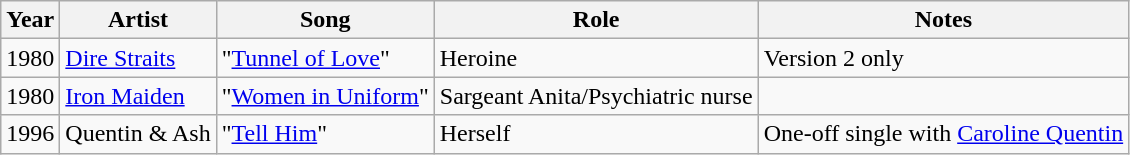<table class="wikitable sortable">
<tr>
<th>Year</th>
<th>Artist</th>
<th>Song</th>
<th>Role</th>
<th class="unsortable">Notes</th>
</tr>
<tr>
<td>1980</td>
<td><a href='#'>Dire Straits</a></td>
<td>"<a href='#'>Tunnel of Love</a>"</td>
<td>Heroine</td>
<td>Version 2 only</td>
</tr>
<tr>
<td>1980</td>
<td><a href='#'>Iron Maiden</a></td>
<td>"<a href='#'>Women in Uniform</a>"</td>
<td>Sargeant Anita/Psychiatric nurse</td>
<td></td>
</tr>
<tr>
<td>1996</td>
<td>Quentin & Ash</td>
<td>"<a href='#'>Tell Him</a>"</td>
<td>Herself</td>
<td>One-off single with <a href='#'>Caroline Quentin</a></td>
</tr>
</table>
